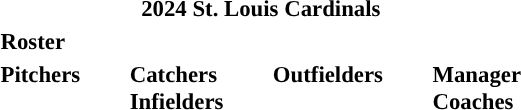<table class="toccolours" style="font-size: 95%;">
<tr>
<th colspan="10">2024 St. Louis Cardinals</th>
</tr>
<tr>
<td colspan="10"><strong>Roster</strong></td>
</tr>
<tr>
<td valign="top"><strong>Pitchers</strong><br>






















</td>
<td style="width:25px;"></td>
<td valign="top"><strong>Catchers</strong><br>


<strong>Infielders</strong>








</td>
<td style="width:25px;"></td>
<td valign="top"><strong>Outfielders</strong><br>






</td>
<td style="width:25px;"></td>
<td valign="top"><strong>Manager</strong><br>
<strong>Coaches</strong>
  
 
 
  
 
  
 
 
  
 
 
 </td>
</tr>
</table>
